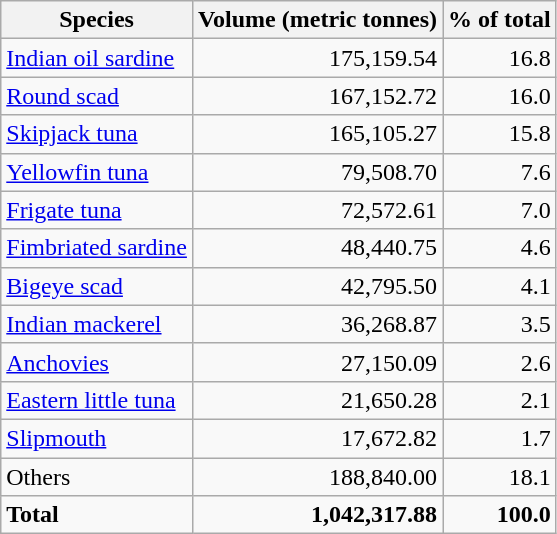<table class="wikitable floatright">
<tr>
<th>Species</th>
<th>Volume (metric tonnes)</th>
<th>% of total</th>
</tr>
<tr>
<td><a href='#'>Indian oil sardine</a></td>
<td style="text-align:right;">175,159.54</td>
<td style="text-align:right;">16.8</td>
</tr>
<tr>
<td><a href='#'>Round scad</a></td>
<td style="text-align:right;">167,152.72</td>
<td style="text-align:right;">16.0</td>
</tr>
<tr>
<td><a href='#'>Skipjack tuna</a></td>
<td style="text-align:right;">165,105.27</td>
<td style="text-align:right;">15.8</td>
</tr>
<tr>
<td><a href='#'>Yellowfin tuna</a></td>
<td style="text-align:right;">79,508.70</td>
<td style="text-align:right;">7.6</td>
</tr>
<tr>
<td><a href='#'>Frigate tuna</a></td>
<td style="text-align:right;">72,572.61</td>
<td style="text-align:right;">7.0</td>
</tr>
<tr>
<td><a href='#'>Fimbriated sardine</a></td>
<td style="text-align:right;">48,440.75</td>
<td style="text-align:right;">4.6</td>
</tr>
<tr>
<td><a href='#'>Bigeye scad</a></td>
<td style="text-align:right;">42,795.50</td>
<td style="text-align:right;">4.1</td>
</tr>
<tr>
<td><a href='#'>Indian mackerel</a></td>
<td style="text-align:right;">36,268.87</td>
<td style="text-align:right;">3.5</td>
</tr>
<tr>
<td><a href='#'>Anchovies</a></td>
<td style="text-align:right;">27,150.09</td>
<td style="text-align:right;">2.6</td>
</tr>
<tr>
<td><a href='#'>Eastern little tuna</a></td>
<td style="text-align:right;">21,650.28</td>
<td style="text-align:right;">2.1</td>
</tr>
<tr>
<td><a href='#'>Slipmouth</a></td>
<td style="text-align:right;">17,672.82</td>
<td style="text-align:right;">1.7</td>
</tr>
<tr>
<td>Others</td>
<td style="text-align:right;">188,840.00</td>
<td style="text-align:right;">18.1</td>
</tr>
<tr>
<td><strong>Total</strong></td>
<td style="text-align:right;"><strong>1,042,317.88</strong></td>
<td style="text-align:right;"><strong>100.0</strong></td>
</tr>
</table>
